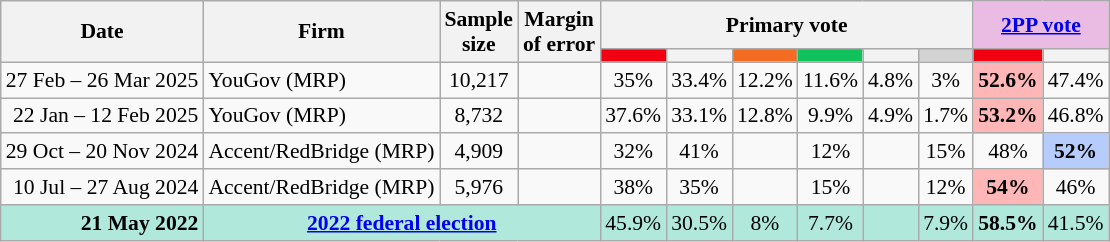<table class="nowrap wikitable tpl-blanktable" style=text-align:center;font-size:90%>
<tr>
<th rowspan=2>Date</th>
<th rowspan=2>Firm</th>
<th rowspan=2>Sample<br>size</th>
<th rowspan=2>Margin<br>of error</th>
<th colspan=6>Primary vote</th>
<th colspan=2 class=unsortable style=background:#ebbce3><a href='#'>2PP vote</a></th>
</tr>
<tr>
<th class="unsortable" style="background:#F00011"></th>
<th class="unsortable" style=background:></th>
<th class=unsortable style=background:#f36c21></th>
<th class=unsortable style=background:#10C25B></th>
<th class=unsortable style=background:></th>
<th class=unsortable style=background:lightgray></th>
<th class="unsortable" style="background:#F00011"></th>
<th class="unsortable" style=background:></th>
</tr>
<tr>
<td align=right>27 Feb – 26 Mar 2025</td>
<td align=left>YouGov (MRP)</td>
<td>10,217</td>
<td></td>
<td>35%</td>
<td>33.4%</td>
<td>12.2%</td>
<td>11.6%</td>
<td>4.8%</td>
<td>3%</td>
<th style=background:#FFB6B6>52.6%</th>
<td>47.4%</td>
</tr>
<tr>
<td align=right>22 Jan – 12 Feb 2025</td>
<td align=left>YouGov (MRP)</td>
<td>8,732</td>
<td></td>
<td>37.6%</td>
<td>33.1%</td>
<td>12.8%</td>
<td>9.9%</td>
<td>4.9%</td>
<td>1.7%</td>
<th style=background:#FFB6B6>53.2%</th>
<td>46.8%</td>
</tr>
<tr>
<td align=right>29 Oct – 20 Nov 2024</td>
<td align=left>Accent/RedBridge (MRP)</td>
<td>4,909</td>
<td></td>
<td>32%</td>
<td>41%</td>
<td></td>
<td>12%</td>
<td></td>
<td>15%</td>
<td>48%</td>
<th style="background:#B6CDFB"><strong>52%</strong></th>
</tr>
<tr>
<td align=right>10 Jul – 27 Aug 2024</td>
<td align=left>Accent/RedBridge (MRP)</td>
<td>5,976</td>
<td></td>
<td>38%</td>
<td>35%</td>
<td></td>
<td>15%</td>
<td></td>
<td>12%</td>
<th style=background:#FFB6B6>54%</th>
<td>46%</td>
</tr>
<tr style="background:#b0e9db">
<td style="text-align:right" data-sort-value="21-May-2022"><strong>21 May 2022</strong></td>
<td colspan="3" style="text-align:center"><strong><a href='#'>2022 federal election</a></strong></td>
<td>45.9%</td>
<td>30.5%</td>
<td>8%</td>
<td>7.7%</td>
<td></td>
<td>7.9%</td>
<td><strong>58.5%</strong></td>
<td>41.5%</td>
</tr>
</table>
